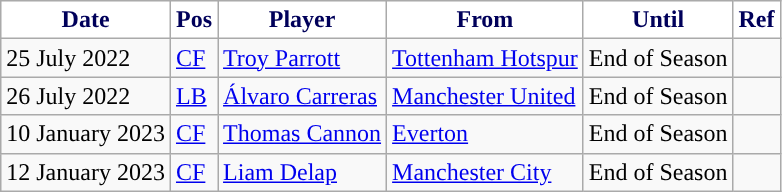<table class="wikitable plainrowheaders sortable">
<tr>
<th style="background:#FFFFFF; color:#00005a; ">Date</th>
<th style="background:#FFFFFF; color:#00005a; ">Pos</th>
<th style="background:#FFFFFF; color:#00005a; ">Player</th>
<th style="background:#FFFFFF; color:#00005a; ">From</th>
<th style="background:#FFFFFF; color:#00005a; ">Until</th>
<th style="background:#FFFFFF; color:#00005a; ">Ref</th>
</tr>
<tr>
<td>25 July 2022</td>
<td><a href='#'>CF</a></td>
<td> <a href='#'>Troy Parrott</a></td>
<td> <a href='#'>Tottenham Hotspur</a></td>
<td>End of Season</td>
<td></td>
</tr>
<tr>
<td>26 July 2022</td>
<td><a href='#'>LB</a></td>
<td> <a href='#'>Álvaro Carreras</a></td>
<td> <a href='#'>Manchester United</a></td>
<td>End of Season</td>
<td></td>
</tr>
<tr>
<td>10 January 2023</td>
<td><a href='#'>CF</a></td>
<td> <a href='#'>Thomas Cannon</a></td>
<td> <a href='#'>Everton</a></td>
<td>End of Season</td>
<td></td>
</tr>
<tr>
<td>12 January 2023</td>
<td><a href='#'>CF</a></td>
<td> <a href='#'>Liam Delap</a></td>
<td> <a href='#'>Manchester City</a></td>
<td>End of Season</td>
<td></td>
</tr>
</table>
